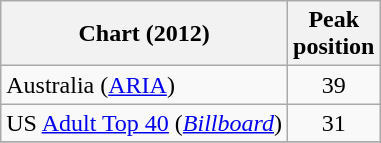<table class="wikitable sortable">
<tr>
<th>Chart (2012)</th>
<th>Peak<br>position</th>
</tr>
<tr>
<td>Australia (<a href='#'>ARIA</a>)</td>
<td style="text-align:center;">39</td>
</tr>
<tr>
<td>US <a href='#'>Adult Top 40</a> (<em><a href='#'>Billboard</a></em>)</td>
<td style="text-align:center;">31</td>
</tr>
<tr>
</tr>
</table>
